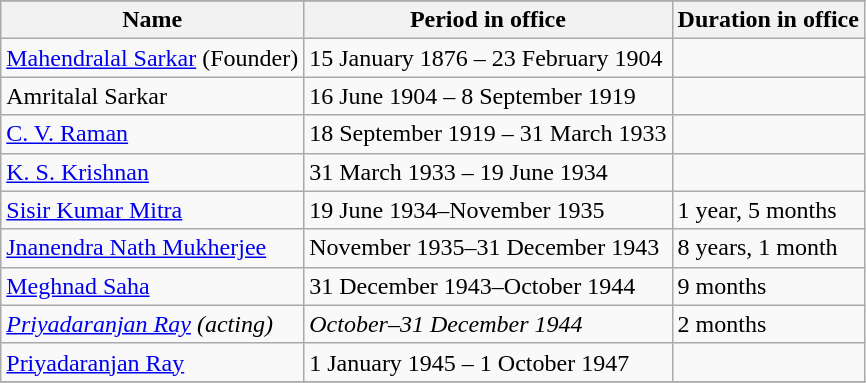<table class="wikitable">
<tr>
</tr>
<tr>
<th>Name</th>
<th>Period in office</th>
<th>Duration in office</th>
</tr>
<tr>
<td><a href='#'>Mahendralal Sarkar</a> (Founder)</td>
<td>15 January 1876 – 23 February 1904</td>
<td></td>
</tr>
<tr>
<td>Amritalal Sarkar</td>
<td>16 June 1904 – 8 September 1919</td>
<td></td>
</tr>
<tr>
<td><a href='#'>C. V. Raman</a></td>
<td>18 September 1919 – 31 March 1933</td>
<td></td>
</tr>
<tr>
<td><a href='#'>K. S. Krishnan</a></td>
<td>31 March 1933 – 19 June 1934</td>
<td></td>
</tr>
<tr>
<td><a href='#'>Sisir Kumar Mitra</a></td>
<td>19 June 1934–November 1935</td>
<td>1 year, 5 months</td>
</tr>
<tr>
<td><a href='#'>Jnanendra Nath Mukherjee</a></td>
<td>November 1935–31 December 1943</td>
<td>8 years, 1 month</td>
</tr>
<tr>
<td><a href='#'>Meghnad Saha</a></td>
<td>31 December 1943–October 1944</td>
<td>9 months</td>
</tr>
<tr>
<td><em><a href='#'>Priyadaranjan Ray</a> (acting)</em></td>
<td><em>October–31 December 1944</em></td>
<td>2 months</td>
</tr>
<tr>
<td><a href='#'>Priyadaranjan Ray</a></td>
<td>1 January 1945 – 1 October 1947</td>
<td></td>
</tr>
<tr>
</tr>
</table>
